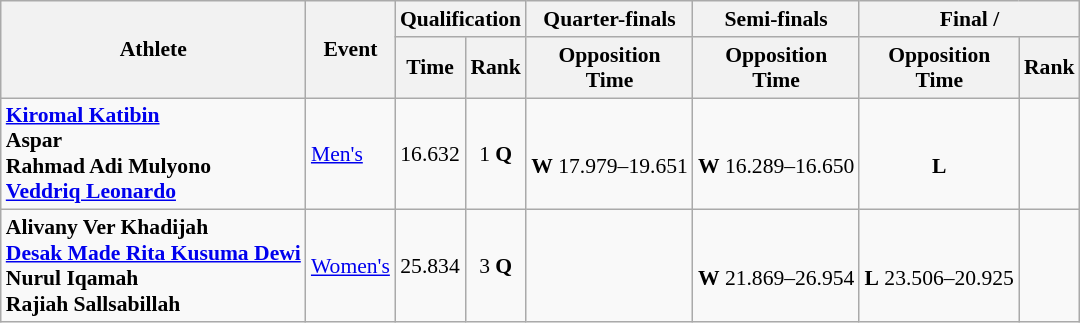<table class=wikitable style="text-align:center; font-size:90%">
<tr>
<th rowspan="2">Athlete</th>
<th rowspan="2">Event</th>
<th colspan="2">Qualification</th>
<th>Quarter-finals</th>
<th>Semi-finals</th>
<th colspan="2">Final / </th>
</tr>
<tr>
<th>Time</th>
<th>Rank</th>
<th>Opposition<br>Time</th>
<th>Opposition<br>Time</th>
<th>Opposition<br>Time</th>
<th>Rank</th>
</tr>
<tr>
<td align="left"><strong><a href='#'>Kiromal Katibin</a><br>Aspar<br>Rahmad Adi Mulyono<br><a href='#'>Veddriq Leonardo</a></strong></td>
<td align="left"><a href='#'>Men's</a></td>
<td>16.632</td>
<td>1 <strong>Q</strong></td>
<td><br><strong>W</strong> 17.979–19.651</td>
<td><br><strong>W</strong> 16.289–16.650</td>
<td><br><strong>L</strong> </td>
<td></td>
</tr>
<tr>
<td align="left"><strong>Alivany Ver Khadijah<br><a href='#'>Desak Made Rita Kusuma Dewi</a><br>Nurul Iqamah<br>Rajiah Sallsabillah</strong></td>
<td align="left"><a href='#'>Women's</a></td>
<td>25.834</td>
<td>3 <strong>Q</strong></td>
<td></td>
<td><br><strong>W</strong> 21.869–26.954</td>
<td><br><strong>L</strong> 23.506–20.925</td>
<td></td>
</tr>
</table>
